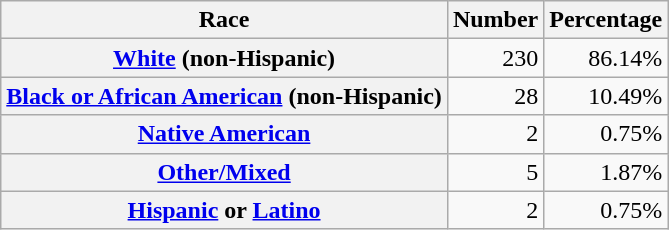<table class="wikitable" style="text-align:right">
<tr>
<th scope="col">Race</th>
<th scope="col">Number</th>
<th scope="col">Percentage</th>
</tr>
<tr>
<th scope="row"><a href='#'>White</a> (non-Hispanic)</th>
<td>230</td>
<td>86.14%</td>
</tr>
<tr>
<th scope="row"><a href='#'>Black or African American</a> (non-Hispanic)</th>
<td>28</td>
<td>10.49%</td>
</tr>
<tr>
<th scope="row"><a href='#'>Native American</a></th>
<td>2</td>
<td>0.75%</td>
</tr>
<tr>
<th scope="row"><a href='#'>Other/Mixed</a></th>
<td>5</td>
<td>1.87%</td>
</tr>
<tr>
<th scope="row"><a href='#'>Hispanic</a> or <a href='#'>Latino</a></th>
<td>2</td>
<td>0.75%</td>
</tr>
</table>
